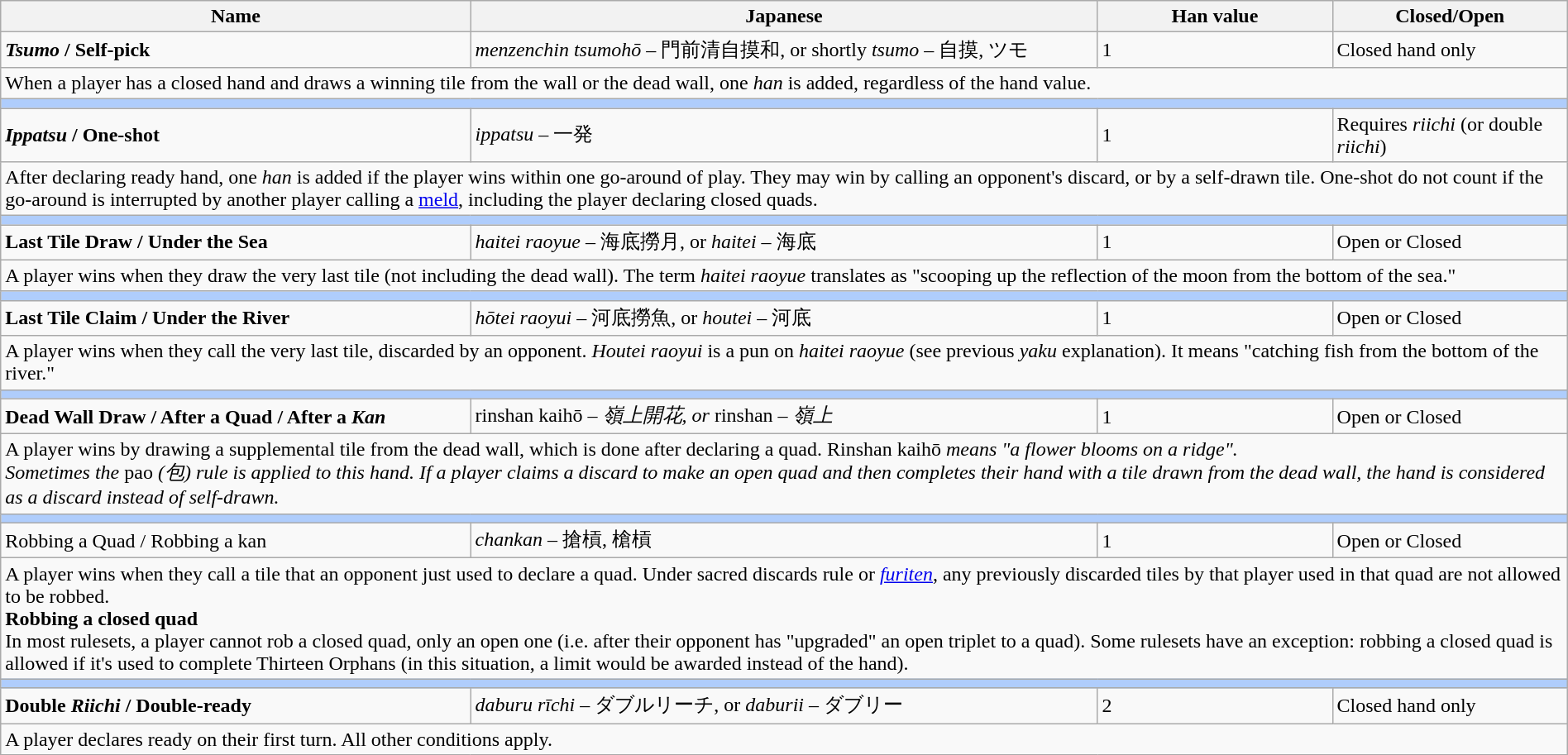<table class="wikitable" width=100%>
<tr>
<th>Name</th>
<th>Japanese</th>
<th>Han value</th>
<th>Closed/Open</th>
</tr>
<tr>
<td width=30%><strong><em>Tsumo</em></strong> <strong>/</strong> <strong>Self-pick</strong></td>
<td width=40%><em>menzenchin tsumohō</em> – 門前清自摸和, or shortly <em>tsumo</em> – 自摸, ツモ</td>
<td width=15%>1</td>
<td width=15%>Closed hand only</td>
</tr>
<tr>
<td colspan=4>When a player has a closed hand and draws a winning tile from the wall or the dead wall, one <em>han</em> is added, regardless of the hand value.</td>
</tr>
<tr>
<td colspan=4 bgcolor="#AFCDFC"></td>
</tr>
<tr>
<td width=30%><strong><em>Ippatsu</em></strong> <strong>/ One-shot</strong></td>
<td width=40%><em>ippatsu</em> – 一発</td>
<td width=15%>1</td>
<td width=15%>Requires <em>riichi</em> (or double <em>riichi</em>)</td>
</tr>
<tr>
<td colspan=4>After declaring ready hand, one <em>han</em> is added if the player wins within one go-around of play. They may win by calling an opponent's discard, or by a self-drawn tile. One-shot do not count if the go-around is interrupted by another player calling a <a href='#'>meld</a>, including the player declaring closed quads.</td>
</tr>
<tr>
<td colspan=4 bgcolor="#AFCDFC"></td>
</tr>
<tr>
<td width=30%><strong>Last Tile Draw / Under the Sea</strong></td>
<td width=40%><em>haitei raoyue</em> – 海底撈月, or <em>haitei</em> – 海底</td>
<td width=15%>1</td>
<td width=15%>Open or Closed</td>
</tr>
<tr>
<td colspan=4>A player wins when they draw the very last tile (not including the dead wall). The term <em>haitei raoyue</em> translates as "scooping up the reflection of the moon from the bottom of the sea."</td>
</tr>
<tr>
<td colspan=4 bgcolor="#AFCDFC"></td>
</tr>
<tr>
<td width=30%><strong>Last Tile Claim / Under the River</strong></td>
<td width=40%><em>hōtei raoyui</em> – 河底撈魚, or <em>houtei</em> – 河底</td>
<td width=15%>1</td>
<td width=15%>Open or Closed</td>
</tr>
<tr>
<td colspan=4>A player wins when they call the very last tile, discarded by an opponent. <em>Houtei raoyui</em> is a pun on <em>haitei raoyue</em> (see previous <em>yaku</em> explanation). It means "catching fish from the bottom of the river."</td>
</tr>
<tr>
<td colspan=4 bgcolor="#AFCDFC"></td>
</tr>
<tr>
<td width=30%><strong>Dead Wall Draw / After a Quad / After a <em>Kan<strong><em></td>
<td width=40%></em>rinshan kaihō<em> – 嶺上開花, or </em>rinshan<em> – 嶺上</td>
<td width=15%>1</td>
<td width=15%>Open or Closed</td>
</tr>
<tr>
<td colspan=4>A player wins by drawing a supplemental tile from the dead wall, which is done after declaring a quad. </em>Rinshan kaihō<em> means "a flower blooms on a ridge".<br>Sometimes the </em>pao<em> (包) rule is applied to this hand. If a player claims a discard to make an open quad and then completes their hand with a tile drawn from the dead wall, the hand is considered as a discard instead of self-drawn.</td>
</tr>
<tr>
<td colspan=4 bgcolor="#AFCDFC"></td>
</tr>
<tr>
<td width=30%></strong>Robbing a Quad / Robbing a </em>kan</em></strong></td>
<td width=40%><em>chankan</em> – 搶槓, 槍槓</td>
<td width=15%>1</td>
<td width=15%>Open or Closed</td>
</tr>
<tr>
<td colspan=4>A player wins when they call a tile that an opponent just used to declare a quad. Under sacred discards rule or <em><a href='#'>furiten</a></em>, any previously discarded tiles by that player used in that quad are not allowed to be robbed.<br><strong>Robbing a closed quad</strong><br>In most rulesets, a player cannot rob a closed quad, only an open one (i.e. after their opponent has "upgraded" an open triplet to a quad). Some rulesets have an exception: robbing a closed quad is allowed if it's used to complete Thirteen Orphans (in this situation, a limit would be awarded instead of the hand).</td>
</tr>
<tr>
<td colspan=4 bgcolor="#AFCDFC"></td>
</tr>
<tr>
<td width=30%><strong>Double <em>Riichi</em> / Double-ready</strong></td>
<td width=40%><em>daburu rīchi</em> – ダブルリーチ, or <em>daburii</em> – ダブリー</td>
<td width=15%>2</td>
<td width=15%>Closed hand only</td>
</tr>
<tr>
<td colspan=4>A player declares ready on their first turn. All other conditions apply.</td>
</tr>
</table>
